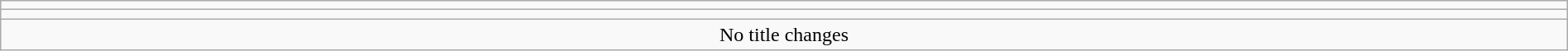<table class="wikitable" style="text-align:center; width:100%;">
<tr>
<td colspan="5"></td>
</tr>
<tr>
<td colspan="5"><strong></strong></td>
</tr>
<tr>
<td colspan="5">No title changes</td>
</tr>
</table>
